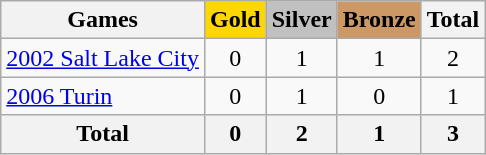<table class="wikitable sortable" style="text-align:center">
<tr>
<th>Games</th>
<th style="background-color:gold;">Gold</th>
<th style="background-color:silver;">Silver</th>
<th style="background-color:#c96;">Bronze</th>
<th>Total</th>
</tr>
<tr>
<td align=left> <a href='#'>2002 Salt Lake City</a></td>
<td>0</td>
<td>1</td>
<td>1</td>
<td>2</td>
</tr>
<tr>
<td align=left> <a href='#'>2006 Turin</a></td>
<td>0</td>
<td>1</td>
<td>0</td>
<td>1</td>
</tr>
<tr>
<th>Total</th>
<th>0</th>
<th>2</th>
<th>1</th>
<th>3</th>
</tr>
</table>
